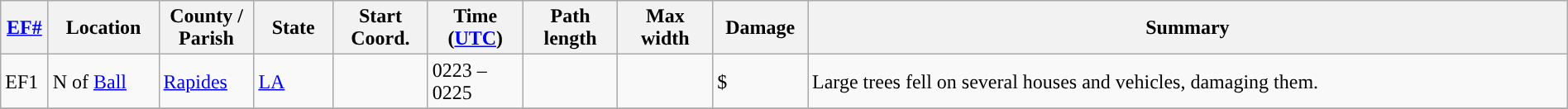<table class="wikitable sortable" style="width:100%;">
<tr>
<th scope="col" width="3%" align="center"><a href='#'>EF#</a></th>
<th scope="col" width="7%" align="center" class="unsortable">Location</th>
<th scope="col" width="6%" align="center" class="unsortable">County / Parish</th>
<th scope="col" width="5%" align="center">State</th>
<th scope="col" width="6%" align="center">Start Coord.</th>
<th scope="col" width="6%" align="center">Time (<a href='#'>UTC</a>)</th>
<th scope="col" width="6%" align="center">Path length</th>
<th scope="col" width="6%" align="center">Max width</th>
<th scope="col" width="6%" align="center">Damage</th>
<th scope="col" width="48%" class="unsortable" align="center">Summary</th>
</tr>
<tr>
<td>EF1</td>
<td>N of <a href='#'>Ball</a></td>
<td><a href='#'>Rapides</a></td>
<td><a href='#'>LA</a></td>
<td></td>
<td>0223 – 0225</td>
<td></td>
<td></td>
<td>$</td>
<td>Large trees fell on several houses and vehicles, damaging them.</td>
</tr>
<tr>
</tr>
</table>
